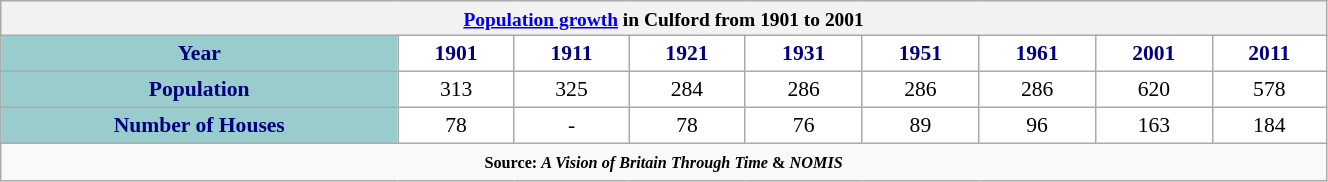<table class="wikitable" style="font-size:90%;width:70%;border:0px;text-align:center;line-height:120%;">
<tr>
<th colspan="11" style="text-align:center;font-size:90%;"><a href='#'>Population growth</a> in Culford from 1901 to 2001</th>
</tr>
<tr>
<th style="background: #99CCCC; color: #000080" height="17">Year</th>
<th style="background: #FFFFFF; color:#000080;">1901</th>
<th style="background: #FFFFFF; color:#000080;">1911</th>
<th style="background: #FFFFFF; color:#000080;">1921</th>
<th style="background: #FFFFFF; color:#000080;">1931</th>
<th style="background: #FFFFFF; color:#000080;">1951</th>
<th style="background: #FFFFFF; color:#000080;">1961</th>
<th style="background: #FFFFFF; color:#000080;">2001</th>
<th style="background: #FFFFFF; color:#000080;">2011</th>
</tr>
<tr Align="center">
<th style="background: #99CCCC; color: #000080" height="17">Population</th>
<td style="background: #FFFFFF; color: black;">313</td>
<td style="background: #FFFFFF; color: black;">325</td>
<td style="background: #FFFFFF; color: black;">284</td>
<td style="background: #FFFFFF; color: black;">286</td>
<td style="background: #FFFFFF; color: black;">286</td>
<td style="background: #FFFFFF; color: black;">286</td>
<td style="background: #FFFFFF; color: black;">620</td>
<td style="background: #FFFFFF; color: black;">578</td>
</tr>
<tr Align="center">
<th style="background: #99CCCC; color: #000080" height="17">Number of Houses</th>
<td style="background: #FFFFFF; color: black;">78</td>
<td style="background: #FFFFFF; color: black;">-</td>
<td style="background: #FFFFFF; color: black;">78</td>
<td style="background: #FFFFFF; color: black;">76</td>
<td style="background: #FFFFFF; color: black;">89</td>
<td style="background: #FFFFFF; color: black;">96</td>
<td style="background: #FFFFFF; color: black;">163</td>
<td style="background: #FFFFFF; color: black;">184</td>
</tr>
<tr>
<td colspan="11" style="text-align:center;font-size:90%;"><small><strong>Source: <em>A Vision of Britain Through Time</em> & <em>NOMIS</em></strong></small></td>
</tr>
</table>
